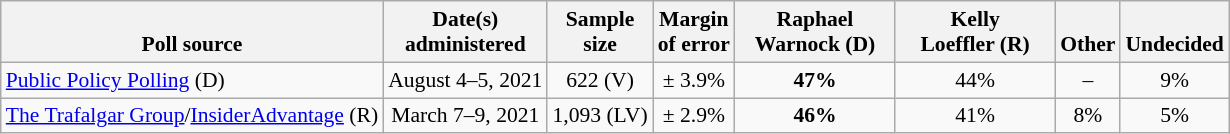<table class="wikitable" style="font-size:90%;text-align:center;">
<tr style="vertical-align:bottom">
<th>Poll source</th>
<th>Date(s)<br>administered</th>
<th>Sample<br>size</th>
<th>Margin<br>of error</th>
<th style="width:100px;">Raphael<br>Warnock (D)</th>
<th style="width:100px;">Kelly<br>Loeffler (R)</th>
<th>Other</th>
<th>Undecided</th>
</tr>
<tr>
<td style="text-align:left;"><a href='#'>Public Policy Polling</a> (D)</td>
<td>August 4–5, 2021</td>
<td>622 (V)</td>
<td>± 3.9%</td>
<td><strong>47%</strong></td>
<td>44%</td>
<td>–</td>
<td>9%</td>
</tr>
<tr>
<td style="text-align:left;"><a href='#'>The Trafalgar Group</a>/<a href='#'>InsiderAdvantage</a> (R)</td>
<td>March 7–9, 2021</td>
<td>1,093 (LV)</td>
<td>± 2.9%</td>
<td><strong>46%</strong></td>
<td>41%</td>
<td>8%</td>
<td>5%</td>
</tr>
</table>
